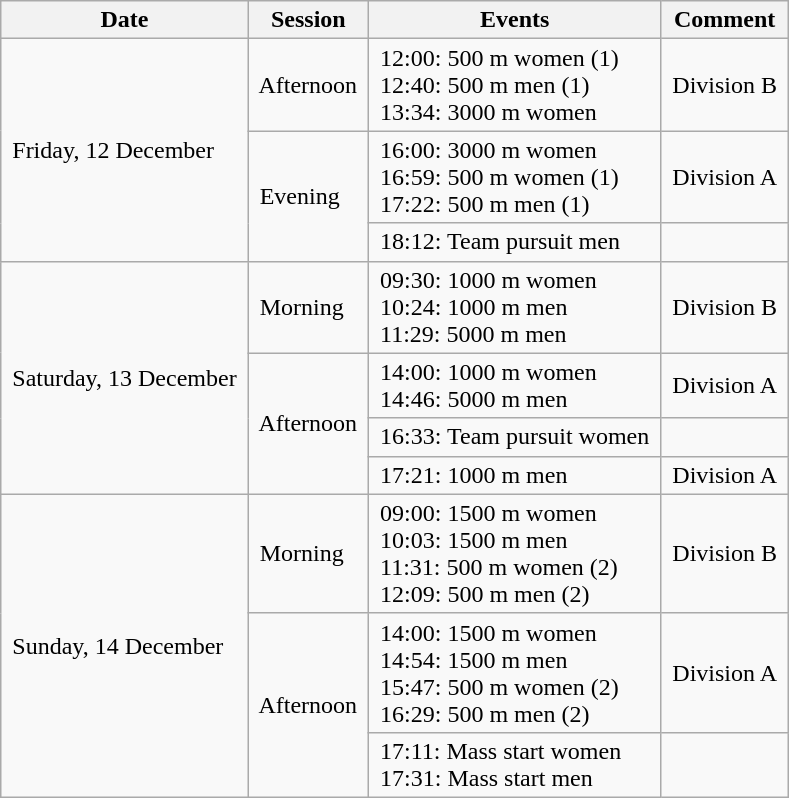<table class="wikitable" border="1">
<tr>
<th> Date </th>
<th> Session </th>
<th> Events </th>
<th> Comment </th>
</tr>
<tr>
<td rowspan=3> Friday, 12 December </td>
<td> Afternoon </td>
<td> 12:00: 500 m women (1) <br> 12:40: 500 m men (1) <br> 13:34: 3000 m women </td>
<td> Division B </td>
</tr>
<tr>
<td rowspan=2> Evening </td>
<td> 16:00: 3000 m women <br> 16:59: 500 m women (1) <br> 17:22: 500 m men (1) </td>
<td> Division A </td>
</tr>
<tr>
<td> 18:12: Team pursuit men </td>
<td></td>
</tr>
<tr>
<td rowspan=4> Saturday, 13 December </td>
<td> Morning </td>
<td> 09:30: 1000 m women <br> 10:24: 1000 m men <br> 11:29: 5000 m men </td>
<td> Division B </td>
</tr>
<tr>
<td rowspan=3> Afternoon </td>
<td> 14:00: 1000 m women <br> 14:46: 5000 m men </td>
<td> Division A </td>
</tr>
<tr>
<td> 16:33: Team pursuit women </td>
<td></td>
</tr>
<tr>
<td> 17:21: 1000 m men </td>
<td> Division A </td>
</tr>
<tr>
<td rowspan=3> Sunday, 14 December </td>
<td> Morning </td>
<td> 09:00: 1500 m women <br> 10:03: 1500 m men <br> 11:31: 500 m women (2) <br> 12:09: 500 m men (2) </td>
<td> Division B </td>
</tr>
<tr>
<td rowspan=2> Afternoon </td>
<td> 14:00: 1500 m women <br> 14:54: 1500 m men <br> 15:47: 500 m women (2) <br> 16:29: 500 m men (2) </td>
<td> Division A </td>
</tr>
<tr>
<td> 17:11: Mass start women <br> 17:31: Mass start men </td>
<td></td>
</tr>
</table>
